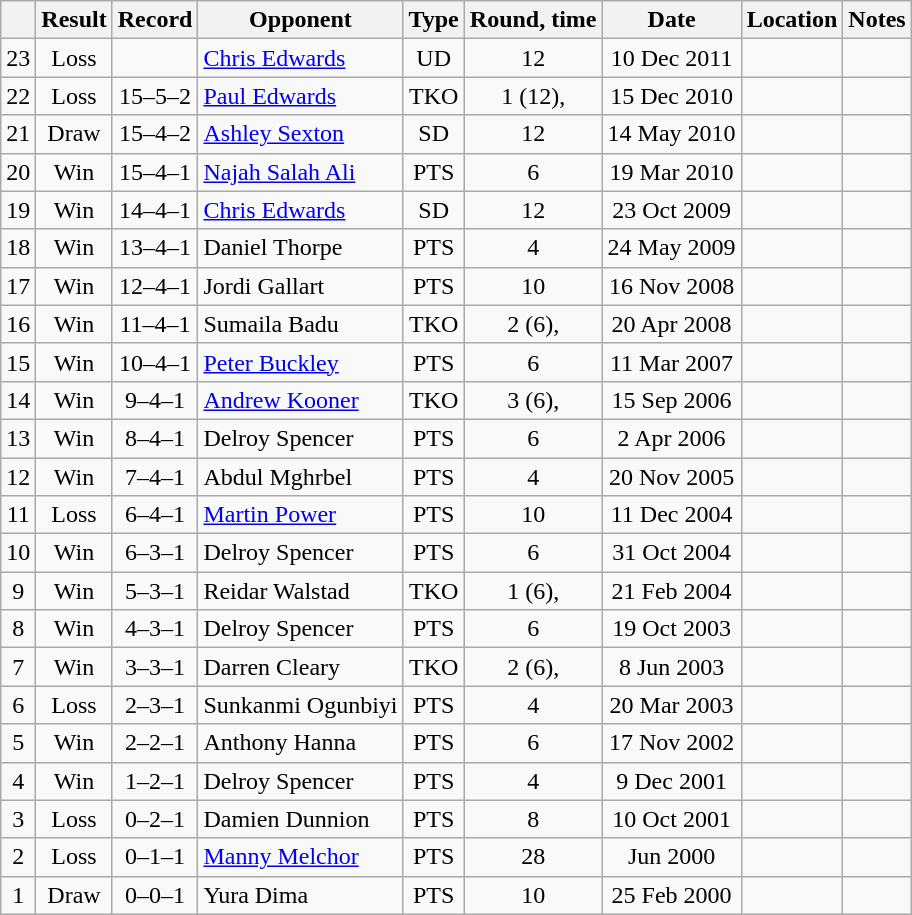<table class="wikitable" style="text-align:center">
<tr>
<th></th>
<th>Result</th>
<th>Record</th>
<th>Opponent</th>
<th>Type</th>
<th>Round, time</th>
<th>Date</th>
<th>Location</th>
<th>Notes</th>
</tr>
<tr>
<td>23</td>
<td>Loss</td>
<td></td>
<td style="text-align:left;"><a href='#'>Chris Edwards</a></td>
<td>UD</td>
<td>12</td>
<td>10 Dec 2011</td>
<td style="text-align:left;"></td>
<td style="text-align:left;"></td>
</tr>
<tr>
<td>22</td>
<td>Loss</td>
<td>15–5–2</td>
<td style="text-align:left;"><a href='#'>Paul Edwards</a></td>
<td>TKO</td>
<td>1 (12), </td>
<td>15 Dec 2010</td>
<td style="text-align:left;"></td>
<td style="text-align:left;"></td>
</tr>
<tr>
<td>21</td>
<td>Draw</td>
<td>15–4–2</td>
<td style="text-align:left;"><a href='#'>Ashley Sexton</a></td>
<td>SD</td>
<td>12</td>
<td>14 May 2010</td>
<td style="text-align:left;"></td>
<td style="text-align:left;"></td>
</tr>
<tr>
<td>20</td>
<td>Win</td>
<td>15–4–1</td>
<td style="text-align:left;"><a href='#'>Najah Salah Ali</a></td>
<td>PTS</td>
<td>6</td>
<td>19 Mar 2010</td>
<td style="text-align:left;"></td>
<td></td>
</tr>
<tr>
<td>19</td>
<td>Win</td>
<td>14–4–1</td>
<td style="text-align:left;"><a href='#'>Chris Edwards</a></td>
<td>SD</td>
<td>12</td>
<td>23 Oct 2009</td>
<td style="text-align:left;"></td>
<td style="text-align:left;"></td>
</tr>
<tr>
<td>18</td>
<td>Win</td>
<td>13–4–1</td>
<td style="text-align:left;">Daniel Thorpe</td>
<td>PTS</td>
<td>4</td>
<td>24 May 2009</td>
<td style="text-align:left;"></td>
<td></td>
</tr>
<tr>
<td>17</td>
<td>Win</td>
<td>12–4–1</td>
<td style="text-align:left;">Jordi Gallart</td>
<td>PTS</td>
<td>10</td>
<td>16 Nov 2008</td>
<td style="text-align:left;"></td>
<td></td>
</tr>
<tr>
<td>16</td>
<td>Win</td>
<td>11–4–1</td>
<td style="text-align:left;">Sumaila Badu</td>
<td>TKO</td>
<td>2 (6), </td>
<td>20 Apr 2008</td>
<td style="text-align:left;"></td>
<td></td>
</tr>
<tr>
<td>15</td>
<td>Win</td>
<td>10–4–1</td>
<td style="text-align:left;"><a href='#'>Peter Buckley</a></td>
<td>PTS</td>
<td>6</td>
<td>11 Mar 2007</td>
<td style="text-align:left;"></td>
<td></td>
</tr>
<tr>
<td>14</td>
<td>Win</td>
<td>9–4–1</td>
<td style="text-align:left;"><a href='#'>Andrew Kooner</a></td>
<td>TKO</td>
<td>3 (6), </td>
<td>15 Sep 2006</td>
<td style="text-align:left;"></td>
<td></td>
</tr>
<tr>
<td>13</td>
<td>Win</td>
<td>8–4–1</td>
<td style="text-align:left;">Delroy Spencer</td>
<td>PTS</td>
<td>6</td>
<td>2 Apr 2006</td>
<td style="text-align:left;"></td>
<td></td>
</tr>
<tr>
<td>12</td>
<td>Win</td>
<td>7–4–1</td>
<td style="text-align:left;">Abdul Mghrbel</td>
<td>PTS</td>
<td>4</td>
<td>20 Nov 2005</td>
<td style="text-align:left;"></td>
<td></td>
</tr>
<tr>
<td>11</td>
<td>Loss</td>
<td>6–4–1</td>
<td style="text-align:left;"><a href='#'>Martin Power</a></td>
<td>PTS</td>
<td>10</td>
<td>11 Dec 2004</td>
<td style="text-align:left;"></td>
<td></td>
</tr>
<tr>
<td>10</td>
<td>Win</td>
<td>6–3–1</td>
<td style="text-align:left;">Delroy Spencer</td>
<td>PTS</td>
<td>6</td>
<td>31 Oct 2004</td>
<td style="text-align:left;"></td>
<td></td>
</tr>
<tr>
<td>9</td>
<td>Win</td>
<td>5–3–1</td>
<td style="text-align:left;">Reidar Walstad</td>
<td>TKO</td>
<td>1 (6), </td>
<td>21 Feb 2004</td>
<td style="text-align:left;"></td>
<td></td>
</tr>
<tr>
<td>8</td>
<td>Win</td>
<td>4–3–1</td>
<td style="text-align:left;">Delroy Spencer</td>
<td>PTS</td>
<td>6</td>
<td>19 Oct 2003</td>
<td style="text-align:left;"></td>
<td></td>
</tr>
<tr>
<td>7</td>
<td>Win</td>
<td>3–3–1</td>
<td style="text-align:left;">Darren Cleary</td>
<td>TKO</td>
<td>2 (6), </td>
<td>8 Jun 2003</td>
<td style="text-align:left;"></td>
<td></td>
</tr>
<tr>
<td>6</td>
<td>Loss</td>
<td>2–3–1</td>
<td style="text-align:left;">Sunkanmi Ogunbiyi</td>
<td>PTS</td>
<td>4</td>
<td>20 Mar 2003</td>
<td style="text-align:left;"></td>
<td></td>
</tr>
<tr>
<td>5</td>
<td>Win</td>
<td>2–2–1</td>
<td style="text-align:left;">Anthony Hanna</td>
<td>PTS</td>
<td>6</td>
<td>17 Nov 2002</td>
<td style="text-align:left;"></td>
<td></td>
</tr>
<tr>
<td>4</td>
<td>Win</td>
<td>1–2–1</td>
<td style="text-align:left;">Delroy Spencer</td>
<td>PTS</td>
<td>4</td>
<td>9 Dec 2001</td>
<td style="text-align:left;"></td>
<td></td>
</tr>
<tr>
<td>3</td>
<td>Loss</td>
<td>0–2–1</td>
<td style="text-align:left;">Damien Dunnion</td>
<td>PTS</td>
<td>8</td>
<td>10 Oct 2001</td>
<td style="text-align:left;"></td>
<td></td>
</tr>
<tr>
<td>2</td>
<td>Loss</td>
<td>0–1–1</td>
<td style="text-align:left;"><a href='#'>Manny Melchor</a></td>
<td>PTS</td>
<td>28</td>
<td>Jun 2000</td>
<td style="text-align:left;"></td>
<td style="text-align:left;"></td>
</tr>
<tr>
<td>1</td>
<td>Draw</td>
<td>0–0–1</td>
<td style="text-align:left;">Yura Dima</td>
<td>PTS</td>
<td>10</td>
<td>25 Feb 2000</td>
<td style="text-align:left;"></td>
<td></td>
</tr>
</table>
